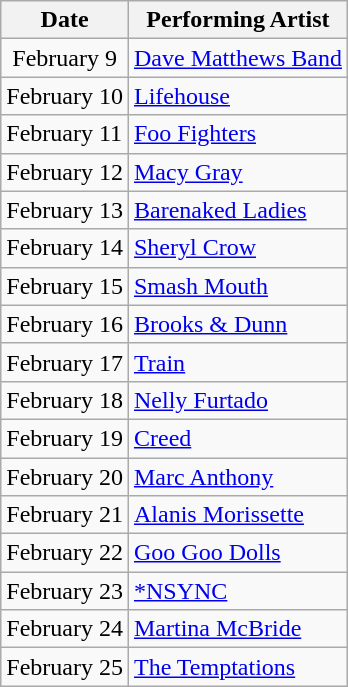<table class="wikitable sortable">
<tr>
<th>Date</th>
<th>Performing Artist</th>
</tr>
<tr>
<td align=center>February 9</td>
<td><a href='#'>Dave Matthews Band</a></td>
</tr>
<tr>
<td>February 10</td>
<td><a href='#'>Lifehouse</a></td>
</tr>
<tr>
<td>February 11</td>
<td><a href='#'>Foo Fighters</a></td>
</tr>
<tr>
<td>February 12</td>
<td><a href='#'>Macy Gray</a></td>
</tr>
<tr>
<td align=center>February 13</td>
<td><a href='#'>Barenaked Ladies</a></td>
</tr>
<tr>
<td align=center>February 14</td>
<td><a href='#'>Sheryl Crow</a></td>
</tr>
<tr>
<td align=center>February 15</td>
<td><a href='#'>Smash Mouth</a></td>
</tr>
<tr>
<td align=center>February 16</td>
<td><a href='#'>Brooks & Dunn</a></td>
</tr>
<tr>
<td align=center>February 17</td>
<td><a href='#'>Train</a></td>
</tr>
<tr>
<td align=center>February 18</td>
<td><a href='#'>Nelly Furtado</a></td>
</tr>
<tr>
<td align=center>February 19</td>
<td><a href='#'>Creed</a></td>
</tr>
<tr>
<td align=center>February 20</td>
<td><a href='#'>Marc Anthony</a></td>
</tr>
<tr>
<td align=center>February 21</td>
<td><a href='#'>Alanis Morissette</a></td>
</tr>
<tr>
<td align=center>February 22</td>
<td><a href='#'>Goo Goo Dolls</a></td>
</tr>
<tr>
<td align=center>February 23</td>
<td><a href='#'>*NSYNC</a></td>
</tr>
<tr>
<td align=center>February 24</td>
<td><a href='#'>Martina McBride</a></td>
</tr>
<tr>
<td align=center>February 25</td>
<td><a href='#'>The Temptations</a></td>
</tr>
</table>
